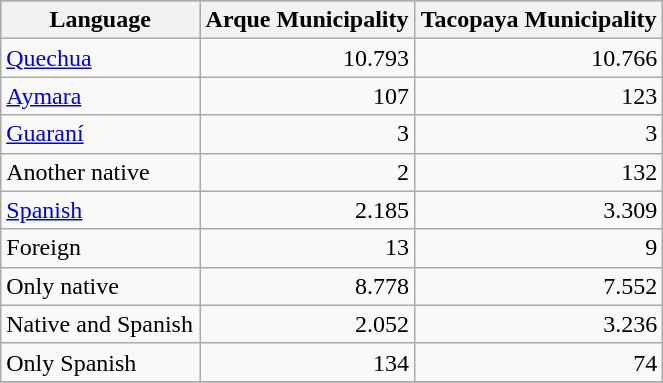<table class="wikitable" border="1" style="width:35%;">
<tr bgcolor=silver>
<th><strong>Language</strong></th>
<th><strong>Arque Municipality</strong></th>
<th><strong>Tacopaya Municipality</strong></th>
</tr>
<tr>
<td><a href='#'>Quechua</a></td>
<td align="right">10.793</td>
<td align="right">10.766</td>
</tr>
<tr>
<td><a href='#'>Aymara</a></td>
<td align="right">107</td>
<td align="right">123</td>
</tr>
<tr>
<td><a href='#'>Guaraní</a></td>
<td align="right">3</td>
<td align="right">3</td>
</tr>
<tr>
<td>Another native</td>
<td align="right">2</td>
<td align="right">132</td>
</tr>
<tr>
<td><a href='#'>Spanish</a></td>
<td align="right">2.185</td>
<td align="right">3.309</td>
</tr>
<tr>
<td>Foreign</td>
<td align="right">13</td>
<td align="right">9</td>
</tr>
<tr>
<td>Only native</td>
<td align="right">8.778</td>
<td align="right">7.552</td>
</tr>
<tr>
<td>Native and Spanish</td>
<td align="right">2.052</td>
<td align="right">3.236</td>
</tr>
<tr>
<td>Only Spanish</td>
<td align="right">134</td>
<td align="right">74</td>
</tr>
<tr>
</tr>
</table>
